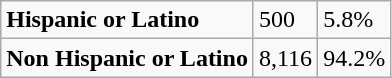<table class="wikitable">
<tr>
<td><strong>Hispanic or Latino</strong></td>
<td>500</td>
<td>5.8%</td>
</tr>
<tr>
<td><strong>Non Hispanic or Latino</strong></td>
<td>8,116</td>
<td>94.2%</td>
</tr>
</table>
